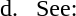<table style="margin-left:13px; line-height:150%">
<tr>
<td align="right" valign="top">d.  </td>
<td>See:</td>
</tr>
</table>
